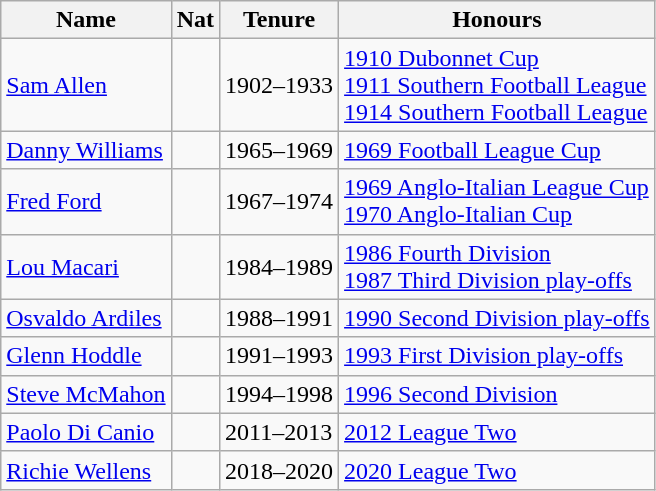<table class="wikitable sortable" style="text-align: left">
<tr>
<th>Name</th>
<th>Nat</th>
<th>Tenure</th>
<th>Honours</th>
</tr>
<tr>
<td align=left><a href='#'>Sam Allen</a></td>
<td></td>
<td>1902–1933</td>
<td><a href='#'>1910 Dubonnet Cup</a><br><a href='#'>1911 Southern Football League</a><br><a href='#'>1914 Southern Football League</a></td>
</tr>
<tr>
<td align=left><a href='#'>Danny Williams</a></td>
<td></td>
<td>1965–1969</td>
<td><a href='#'>1969 Football League Cup</a></td>
</tr>
<tr>
<td align=left><a href='#'>Fred Ford</a></td>
<td></td>
<td>1967–1974</td>
<td><a href='#'>1969 Anglo-Italian League Cup</a> <br> <a href='#'>1970 Anglo-Italian Cup</a></td>
</tr>
<tr>
<td align=left><a href='#'>Lou Macari</a></td>
<td></td>
<td>1984–1989</td>
<td><a href='#'>1986 Fourth Division</a><br><a href='#'>1987 Third Division play-offs</a></td>
</tr>
<tr>
<td align=left><a href='#'>Osvaldo Ardiles</a></td>
<td></td>
<td>1988–1991</td>
<td><a href='#'>1990 Second Division play-offs</a></td>
</tr>
<tr>
<td align=left><a href='#'>Glenn Hoddle</a></td>
<td></td>
<td>1991–1993</td>
<td><a href='#'>1993 First Division play-offs</a></td>
</tr>
<tr>
<td align=left><a href='#'>Steve McMahon</a></td>
<td></td>
<td>1994–1998</td>
<td><a href='#'>1996 Second Division</a></td>
</tr>
<tr>
<td align=left><a href='#'>Paolo Di Canio</a></td>
<td></td>
<td>2011–2013</td>
<td><a href='#'>2012 League Two</a></td>
</tr>
<tr>
<td align=left><a href='#'>Richie Wellens</a></td>
<td></td>
<td>2018–2020</td>
<td><a href='#'>2020 League Two</a></td>
</tr>
</table>
